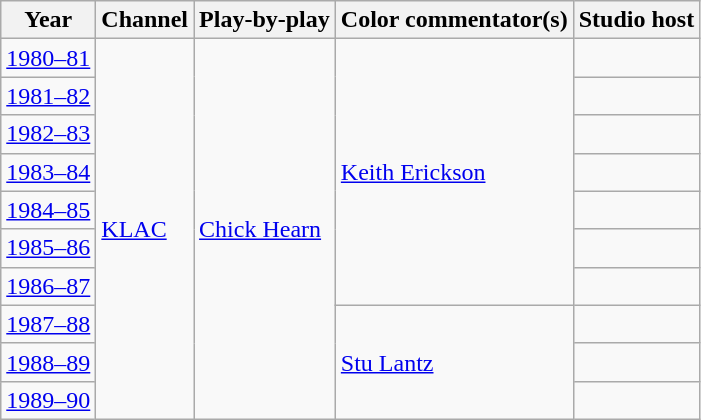<table class="wikitable">
<tr>
<th>Year</th>
<th>Channel</th>
<th>Play-by-play</th>
<th>Color commentator(s)</th>
<th>Studio host</th>
</tr>
<tr>
<td><a href='#'>1980–81</a></td>
<td rowspan=10><a href='#'>KLAC</a></td>
<td rowspan=10><a href='#'>Chick Hearn</a></td>
<td rowspan="7"><a href='#'>Keith Erickson</a></td>
<td></td>
</tr>
<tr>
<td><a href='#'>1981–82</a></td>
<td></td>
</tr>
<tr>
<td><a href='#'>1982–83</a></td>
<td></td>
</tr>
<tr>
<td><a href='#'>1983–84</a></td>
<td></td>
</tr>
<tr>
<td><a href='#'>1984–85</a></td>
<td></td>
</tr>
<tr>
<td><a href='#'>1985–86</a></td>
<td></td>
</tr>
<tr>
<td><a href='#'>1986–87</a></td>
<td></td>
</tr>
<tr>
<td><a href='#'>1987–88</a></td>
<td rowspan="3"><a href='#'>Stu Lantz</a></td>
<td></td>
</tr>
<tr>
<td><a href='#'>1988–89</a></td>
<td></td>
</tr>
<tr>
<td><a href='#'>1989–90</a></td>
<td></td>
</tr>
</table>
